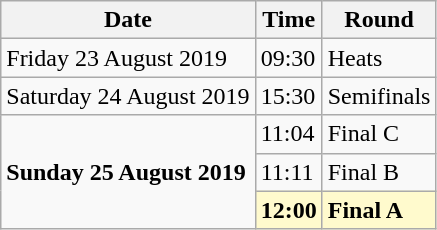<table class="wikitable">
<tr>
<th>Date</th>
<th>Time</th>
<th>Round</th>
</tr>
<tr>
<td>Friday 23 August 2019</td>
<td>09:30</td>
<td>Heats</td>
</tr>
<tr>
<td>Saturday 24 August 2019</td>
<td>15:30</td>
<td>Semifinals</td>
</tr>
<tr>
<td rowspan=3><strong>Sunday 25 August 2019</strong></td>
<td>11:04</td>
<td>Final C</td>
</tr>
<tr>
<td>11:11</td>
<td>Final B</td>
</tr>
<tr>
<td style=background:lemonchiffon><strong>12:00</strong></td>
<td style=background:lemonchiffon><strong>Final A</strong></td>
</tr>
</table>
